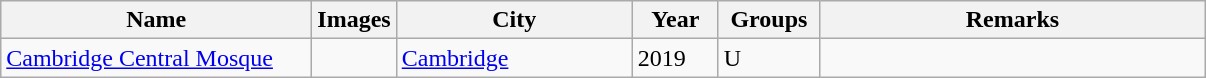<table class="wikitable sortable">
<tr>
<th width="200" align="left">Name</th>
<th>Images</th>
<th width="150" align="left">City</th>
<th width="50" align="left">Year</th>
<th width="60" align="left">Groups</th>
<th width="250" align="left" class="unsortable">Remarks</th>
</tr>
<tr>
<td><a href='#'>Cambridge Central Mosque</a></td>
<td></td>
<td><a href='#'>Cambridge</a></td>
<td>2019</td>
<td>U</td>
<td></td>
</tr>
</table>
